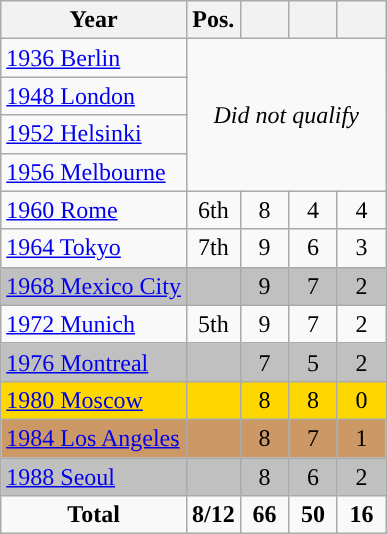<table class="wikitable" style="text-align: center;">
<tr>
<th>Year</th>
<th>Pos.</th>
<th width=25px></th>
<th width=25px></th>
<th width=25px></th>
</tr>
<tr>
<td style="text-align: left;"> <a href='#'>1936 Berlin</a></td>
<td rowspan=4 colspan=4><em>Did not qualify</em></td>
</tr>
<tr>
<td style="text-align: left;"> <a href='#'>1948 London</a></td>
</tr>
<tr>
<td style="text-align: left;"> <a href='#'>1952 Helsinki</a></td>
</tr>
<tr>
<td style="text-align: left;"> <a href='#'>1956 Melbourne</a></td>
</tr>
<tr>
<td style="text-align: left;"> <a href='#'>1960 Rome</a></td>
<td>6th</td>
<td>8</td>
<td>4</td>
<td>4</td>
</tr>
<tr>
<td style="text-align: left;"> <a href='#'>1964 Tokyo</a></td>
<td>7th</td>
<td>9</td>
<td>6</td>
<td>3</td>
</tr>
<tr style="background:silver">
<td style="text-align: left;"> <a href='#'>1968 Mexico City</a></td>
<td></td>
<td>9</td>
<td>7</td>
<td>2</td>
</tr>
<tr>
<td style="text-align: left;"> <a href='#'>1972 Munich</a></td>
<td>5th</td>
<td>9</td>
<td>7</td>
<td>2</td>
</tr>
<tr style="background:silver">
<td style="text-align: left;"> <a href='#'>1976 Montreal</a></td>
<td></td>
<td>7</td>
<td>5</td>
<td>2</td>
</tr>
<tr style="background:gold">
<td style="text-align: left;"> <a href='#'>1980 Moscow</a></td>
<td></td>
<td>8</td>
<td>8</td>
<td>0</td>
</tr>
<tr style="background:#c96;">
<td style="text-align: left;"> <a href='#'>1984 Los Angeles</a></td>
<td></td>
<td>8</td>
<td>7</td>
<td>1</td>
</tr>
<tr style="background:silver">
<td style="text-align: left;"> <a href='#'>1988 Seoul</a></td>
<td></td>
<td>8</td>
<td>6</td>
<td>2</td>
</tr>
<tr>
<td><strong>Total</strong></td>
<td><strong>8/12</strong></td>
<td><strong>66</strong></td>
<td><strong>50</strong></td>
<td><strong>16</strong></td>
</tr>
</table>
